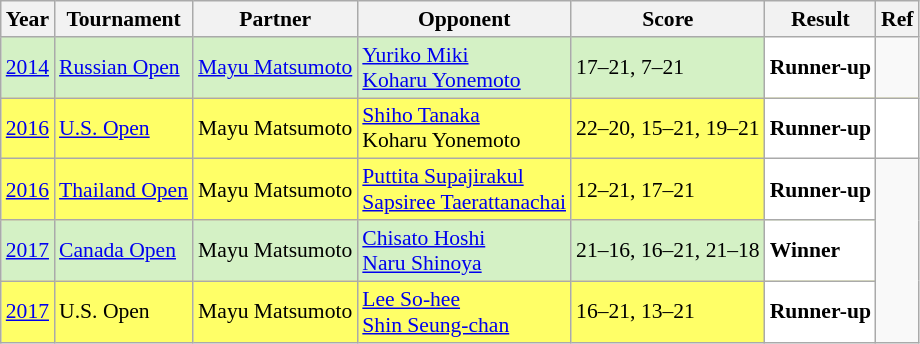<table class="sortable wikitable" style="font-size: 90%">
<tr>
<th>Year</th>
<th>Tournament</th>
<th>Partner</th>
<th>Opponent</th>
<th>Score</th>
<th>Result</th>
<th>Ref</th>
</tr>
<tr style="background:#D4F1C5">
<td align="center"><a href='#'>2014</a></td>
<td align="left"><a href='#'>Russian Open</a></td>
<td align="left"> <a href='#'>Mayu Matsumoto</a></td>
<td align="left"> <a href='#'>Yuriko Miki</a><br> <a href='#'>Koharu Yonemoto</a></td>
<td align="left">17–21, 7–21</td>
<td style="text-align:left; background:white"> <strong>Runner-up</strong></td>
</tr>
<tr style="background:#FFFF67">
<td align="center"><a href='#'>2016</a></td>
<td align="left"><a href='#'>U.S. Open</a></td>
<td align="left"> Mayu Matsumoto</td>
<td align="left"> <a href='#'>Shiho Tanaka</a><br> Koharu Yonemoto</td>
<td align="left">22–20, 15–21, 19–21</td>
<td style="text-align:left; background:white"> <strong>Runner-up</strong></td>
<td style="text-align:center; background:white"></td>
</tr>
<tr style="background:#FFFF67">
<td align="center"><a href='#'>2016</a></td>
<td align="left"><a href='#'>Thailand Open</a></td>
<td align="left"> Mayu Matsumoto</td>
<td align="left"> <a href='#'>Puttita Supajirakul</a><br> <a href='#'>Sapsiree Taerattanachai</a></td>
<td align="left">12–21, 17–21</td>
<td style="text-align:left; background:white"> <strong>Runner-up</strong></td>
</tr>
<tr style="background:#D4F1C5">
<td align="center"><a href='#'>2017</a></td>
<td align="left"><a href='#'>Canada Open</a></td>
<td align="left"> Mayu Matsumoto</td>
<td align="left"> <a href='#'>Chisato Hoshi</a><br> <a href='#'>Naru Shinoya</a></td>
<td align="left">21–16, 16–21, 21–18</td>
<td style="text-align:left; background:white"> <strong>Winner</strong></td>
</tr>
<tr style="background:#FFFF67">
<td align="center"><a href='#'>2017</a></td>
<td align="left">U.S. Open</td>
<td align="left"> Mayu Matsumoto</td>
<td align="left"> <a href='#'>Lee So-hee</a><br> <a href='#'>Shin Seung-chan</a></td>
<td align="left">16–21, 13–21</td>
<td style="text-align:left; background:white"> <strong>Runner-up</strong></td>
</tr>
</table>
